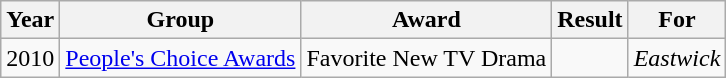<table class="wikitable">
<tr>
<th>Year</th>
<th>Group</th>
<th>Award</th>
<th>Result</th>
<th>For</th>
</tr>
<tr>
<td>2010</td>
<td><a href='#'>People's Choice Awards</a></td>
<td>Favorite New TV Drama</td>
<td></td>
<td><em>Eastwick</em></td>
</tr>
</table>
